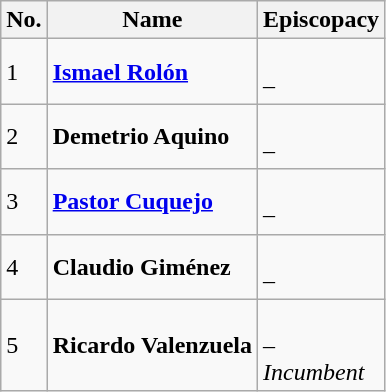<table class="wikitable">
<tr>
<th>No.</th>
<th>Name</th>
<th>Episcopacy</th>
</tr>
<tr>
<td>1</td>
<td><a href='#'><strong>Ismael Rolón</strong></a><br></td>
<td><br>–<br></td>
</tr>
<tr>
<td>2</td>
<td><strong>Demetrio Aquino</strong><br></td>
<td><br>–<br></td>
</tr>
<tr>
<td>3</td>
<td><a href='#'><strong>Pastor Cuquejo</strong></a><br></td>
<td><br>–<br></td>
</tr>
<tr>
<td>4</td>
<td><strong>Claudio Giménez</strong><br></td>
<td><br>–<br></td>
</tr>
<tr>
<td>5</td>
<td><strong>Ricardo Valenzuela</strong><br></td>
<td><br>–<br><em>Incumbent</em></td>
</tr>
</table>
